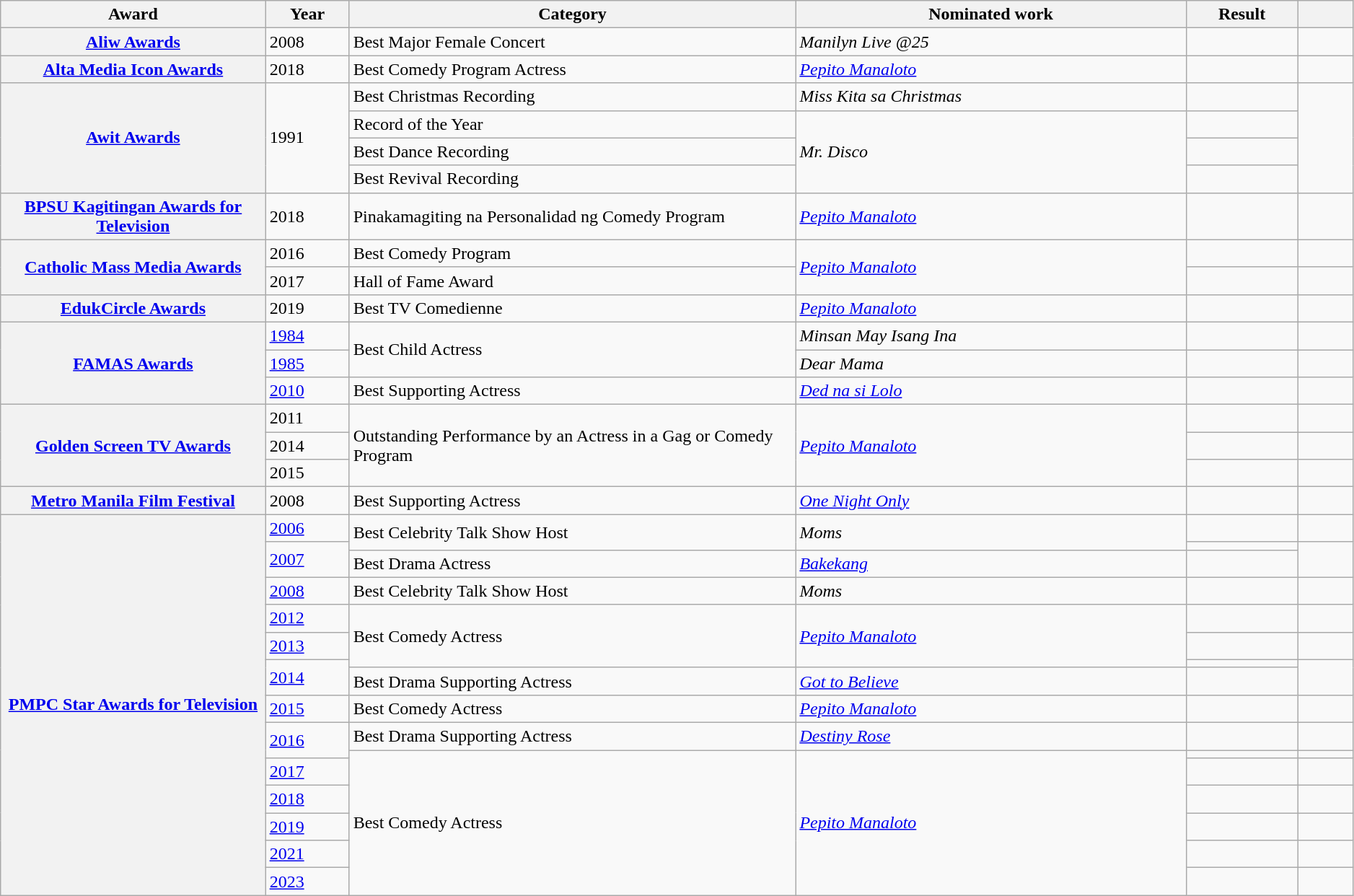<table class="wikitable sortable plainrowheaders" style="width:99%;">
<tr>
<th scope="col" style="width:19%;">Award</th>
<th scope="col" style="width:6%;">Year</th>
<th scope="col" style="width:32%;">Category</th>
<th scope="col" style="width:28%;">Nominated work</th>
<th scope="col" style="width:8%;">Result</th>
<th scope="col" style="width:4%;" class="unsortable"></th>
</tr>
<tr>
<th scope="rowgroup"><a href='#'>Aliw Awards</a></th>
<td>2008</td>
<td>Best Major Female Concert</td>
<td><em>Manilyn Live @25</em></td>
<td></td>
<td></td>
</tr>
<tr>
<th scope="rowgroup"><a href='#'>Alta Media Icon Awards</a></th>
<td>2018</td>
<td>Best Comedy Program Actress</td>
<td><em><a href='#'>Pepito Manaloto</a></em></td>
<td></td>
<td></td>
</tr>
<tr>
<th scope="rowgroup" rowspan="4"><a href='#'>Awit Awards</a></th>
<td rowspan="4">1991</td>
<td>Best Christmas Recording</td>
<td><em>Miss Kita sa Christmas</em></td>
<td></td>
<td rowspan="4"></td>
</tr>
<tr>
<td>Record of the Year</td>
<td rowspan="3"><em>Mr. Disco</em></td>
<td></td>
</tr>
<tr>
<td>Best Dance Recording</td>
<td></td>
</tr>
<tr>
<td>Best Revival Recording</td>
<td></td>
</tr>
<tr>
<th scope="rowgroup"><a href='#'>BPSU Kagitingan Awards for Television</a></th>
<td>2018</td>
<td>Pinakamagiting na Personalidad ng Comedy Program</td>
<td><em><a href='#'>Pepito Manaloto</a></em></td>
<td></td>
<td></td>
</tr>
<tr>
<th scope="rowgroup" rowspan="2"><a href='#'>Catholic Mass Media Awards</a></th>
<td>2016</td>
<td>Best Comedy Program</td>
<td rowspan="2"><em><a href='#'>Pepito Manaloto</a></em></td>
<td></td>
<td></td>
</tr>
<tr>
<td>2017</td>
<td>Hall of Fame Award</td>
<td></td>
<td></td>
</tr>
<tr>
<th scope="rowgroup"><a href='#'>EdukCircle Awards</a></th>
<td>2019</td>
<td>Best TV Comedienne</td>
<td><em><a href='#'>Pepito Manaloto</a></em></td>
<td></td>
<td></td>
</tr>
<tr>
<th scope="rowgroup" rowspan="3"><a href='#'>FAMAS Awards</a></th>
<td><a href='#'>1984</a></td>
<td rowspan="2">Best Child Actress</td>
<td><em>Minsan May Isang Ina</em></td>
<td></td>
<td></td>
</tr>
<tr>
<td><a href='#'>1985</a></td>
<td><em>Dear Mama</em></td>
<td></td>
<td></td>
</tr>
<tr>
<td><a href='#'>2010</a></td>
<td>Best Supporting Actress</td>
<td><em><a href='#'>Ded na si Lolo</a></em></td>
<td></td>
<td></td>
</tr>
<tr>
<th scope="rowgroup" rowspan="3"><a href='#'>Golden Screen TV Awards</a></th>
<td>2011</td>
<td rowspan="3">Outstanding Performance by an Actress in a Gag or Comedy Program</td>
<td rowspan="3"><em><a href='#'>Pepito Manaloto</a></em></td>
<td></td>
<td></td>
</tr>
<tr>
<td>2014</td>
<td></td>
<td></td>
</tr>
<tr>
<td>2015</td>
<td></td>
<td></td>
</tr>
<tr>
<th scope="rowgroup"><a href='#'>Metro Manila Film Festival</a></th>
<td>2008</td>
<td>Best Supporting Actress</td>
<td><em><a href='#'>One Night Only</a></em></td>
<td></td>
<td></td>
</tr>
<tr>
<th scope="rowgroup" rowspan="16"><a href='#'>PMPC Star Awards for Television</a></th>
<td><a href='#'>2006</a></td>
<td rowspan="2">Best Celebrity Talk Show Host</td>
<td rowspan="2"><em>Moms</em></td>
<td></td>
<td></td>
</tr>
<tr>
<td rowspan="2"><a href='#'>2007</a></td>
<td></td>
<td rowspan="2"></td>
</tr>
<tr>
<td>Best Drama Actress</td>
<td><em><a href='#'>Bakekang</a></em></td>
<td></td>
</tr>
<tr>
<td><a href='#'>2008</a></td>
<td>Best Celebrity Talk Show Host</td>
<td><em>Moms</em></td>
<td></td>
<td></td>
</tr>
<tr>
<td><a href='#'>2012</a></td>
<td rowspan="3">Best Comedy Actress</td>
<td rowspan="3"><em><a href='#'>Pepito Manaloto</a></em></td>
<td></td>
<td></td>
</tr>
<tr>
<td><a href='#'>2013</a></td>
<td></td>
<td></td>
</tr>
<tr>
<td rowspan="2"><a href='#'>2014</a></td>
<td></td>
<td rowspan="2"></td>
</tr>
<tr>
<td>Best Drama Supporting Actress</td>
<td><em><a href='#'>Got to Believe</a></em></td>
<td></td>
</tr>
<tr>
<td><a href='#'>2015</a></td>
<td>Best Comedy Actress</td>
<td><em><a href='#'>Pepito Manaloto</a></em></td>
<td></td>
<td></td>
</tr>
<tr>
<td rowspan="2"><a href='#'>2016</a></td>
<td>Best Drama Supporting Actress</td>
<td><em><a href='#'>Destiny Rose</a></em></td>
<td></td>
<td></td>
</tr>
<tr>
<td rowspan="6">Best Comedy Actress</td>
<td rowspan="6"><em><a href='#'>Pepito Manaloto</a></em></td>
<td></td>
<td></td>
</tr>
<tr>
<td><a href='#'>2017</a></td>
<td></td>
<td></td>
</tr>
<tr>
<td><a href='#'>2018</a></td>
<td></td>
<td></td>
</tr>
<tr>
<td><a href='#'>2019</a></td>
<td></td>
<td></td>
</tr>
<tr>
<td><a href='#'>2021</a></td>
<td></td>
<td></td>
</tr>
<tr>
<td><a href='#'>2023</a></td>
<td></td>
<td></td>
</tr>
</table>
